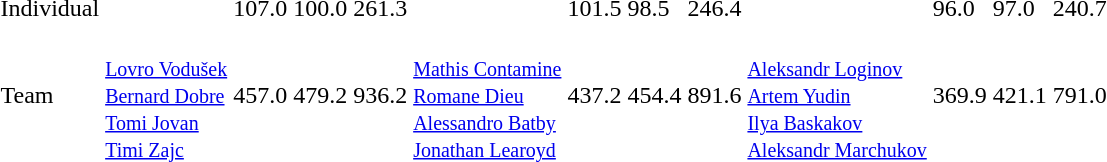<table>
<tr>
<td>Individual</td>
<td></td>
<td>107.0</td>
<td>100.0</td>
<td>261.3</td>
<td></td>
<td>101.5</td>
<td>98.5</td>
<td>246.4</td>
<td></td>
<td>96.0</td>
<td>97.0</td>
<td>240.7</td>
</tr>
<tr>
<td>Team</td>
<td><br><small><a href='#'>Lovro Vodušek</a><br><a href='#'>Bernard Dobre</a><br><a href='#'>Tomi Jovan</a><br><a href='#'>Timi Zajc</a></small></td>
<td>457.0</td>
<td>479.2</td>
<td>936.2</td>
<td><br><small><a href='#'>Mathis Contamine</a><br><a href='#'>Romane Dieu</a><br><a href='#'>Alessandro Batby</a><br><a href='#'>Jonathan Learoyd</a></small></td>
<td>437.2</td>
<td>454.4</td>
<td>891.6</td>
<td><br><small><a href='#'>Aleksandr Loginov</a><br><a href='#'>Artem Yudin</a><br><a href='#'>Ilya Baskakov</a><br><a href='#'>Aleksandr Marchukov</a></small></td>
<td>369.9</td>
<td>421.1</td>
<td>791.0</td>
</tr>
</table>
